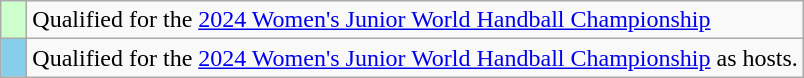<table class="wikitable">
<tr>
<td style="width: 10px; background:#CCFFCC;"></td>
<td>Qualified for the <a href='#'>2024 Women's Junior World Handball Championship</a></td>
</tr>
<tr>
<td style="width: 10px; background:skyblue;"></td>
<td>Qualified for the <a href='#'>2024 Women's Junior World Handball Championship</a> as hosts.</td>
</tr>
</table>
